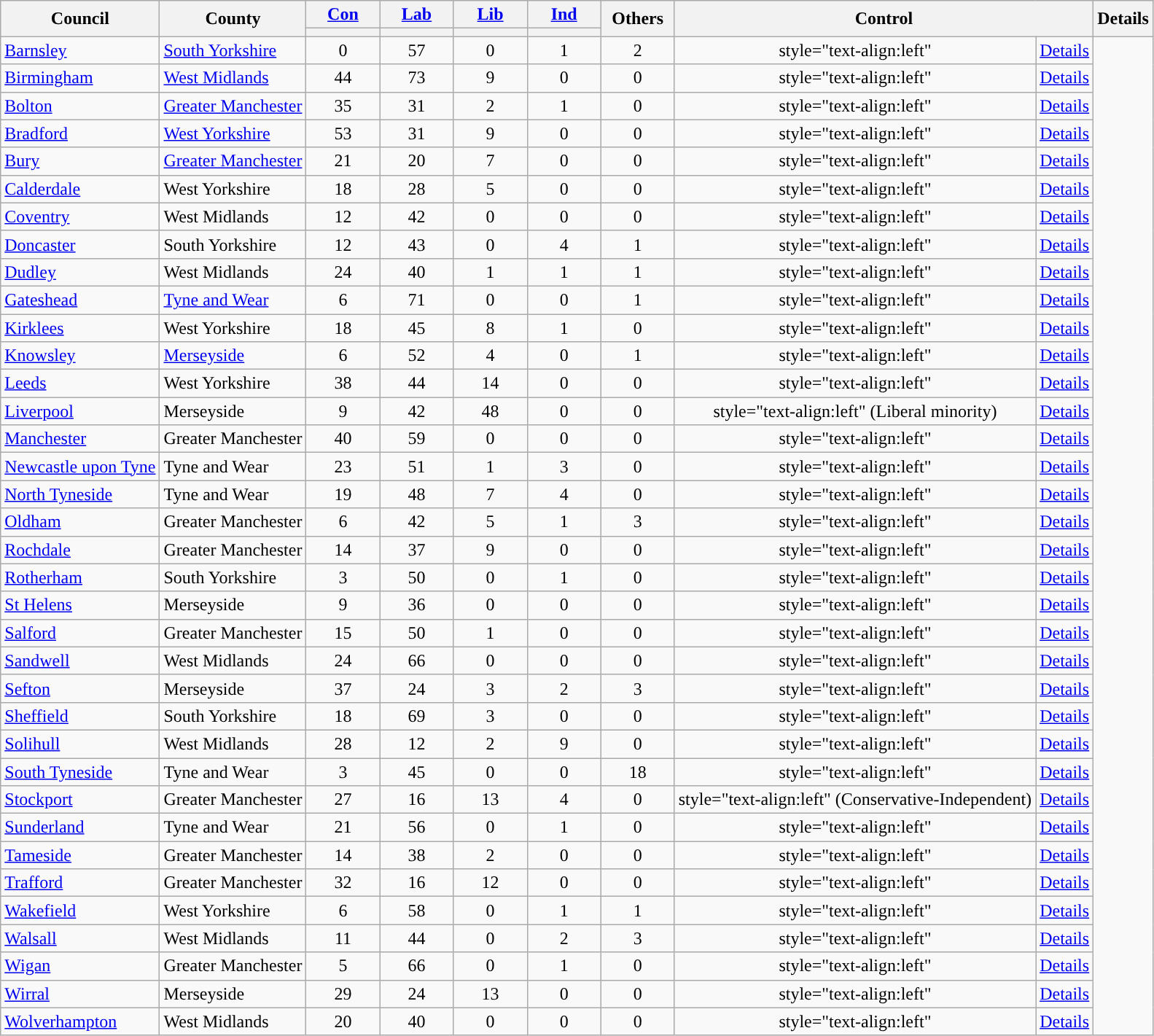<table class="wikitable" style="text-align:center;">
<tr>
<th rowspan=2>Council</th>
<th rowspan=2>County</th>
<th style="width:60px;"><a href='#'>Con</a></th>
<th style="width:60px;"><a href='#'>Lab</a></th>
<th style="width:60px;"><a href='#'>Lib</a></th>
<th style="width:60px;"><a href='#'>Ind</a></th>
<th style="width:60px;" rowspan=2>Others</th>
<th rowspan=2 colspan=2>Control</th>
<th rowspan=2>Details</th>
</tr>
<tr>
<th style="background:"></th>
<th style="background:"></th>
<th style="background:"></th>
<th style="background:"></th>
</tr>
<tr>
<td style="text-align:left"><a href='#'>Barnsley</a></td>
<td style="text-align:left"><a href='#'>South Yorkshire</a></td>
<td>0</td>
<td>57</td>
<td>0</td>
<td>1</td>
<td>2</td>
<td>style="text-align:left" </td>
<td style="text-align:left"><a href='#'>Details</a></td>
</tr>
<tr>
<td style="text-align:left"><a href='#'>Birmingham</a></td>
<td style="text-align:left"><a href='#'>West Midlands</a></td>
<td>44</td>
<td>73</td>
<td>9</td>
<td>0</td>
<td>0</td>
<td>style="text-align:left" </td>
<td style="text-align:left"><a href='#'>Details</a></td>
</tr>
<tr>
<td style="text-align:left"><a href='#'>Bolton</a></td>
<td style="text-align:left"><a href='#'>Greater Manchester</a></td>
<td>35</td>
<td>31</td>
<td>2</td>
<td>1</td>
<td>0</td>
<td>style="text-align:left" </td>
<td style="text-align:left"><a href='#'>Details</a></td>
</tr>
<tr>
<td style="text-align:left"><a href='#'>Bradford</a></td>
<td style="text-align:left"><a href='#'>West Yorkshire</a></td>
<td>53</td>
<td>31</td>
<td>9</td>
<td>0</td>
<td>0</td>
<td>style="text-align:left" </td>
<td style="text-align:left"><a href='#'>Details</a></td>
</tr>
<tr>
<td style="text-align:left"><a href='#'>Bury</a></td>
<td style="text-align:left"><a href='#'>Greater Manchester</a></td>
<td>21</td>
<td>20</td>
<td>7</td>
<td>0</td>
<td>0</td>
<td>style="text-align:left" </td>
<td style="text-align:left"><a href='#'>Details</a></td>
</tr>
<tr>
<td style="text-align:left"><a href='#'>Calderdale</a></td>
<td style="text-align:left">West Yorkshire</td>
<td>18</td>
<td>28</td>
<td>5</td>
<td>0</td>
<td>0</td>
<td>style="text-align:left" </td>
<td style="text-align:left"><a href='#'>Details</a></td>
</tr>
<tr>
<td style="text-align:left"><a href='#'>Coventry</a></td>
<td style="text-align:left">West Midlands</td>
<td>12</td>
<td>42</td>
<td>0</td>
<td>0</td>
<td>0</td>
<td>style="text-align:left" </td>
<td style="text-align:left"><a href='#'>Details</a></td>
</tr>
<tr>
<td style="text-align:left"><a href='#'>Doncaster</a></td>
<td style="text-align:left">South Yorkshire</td>
<td>12</td>
<td>43</td>
<td>0</td>
<td>4</td>
<td>1</td>
<td>style="text-align:left" </td>
<td style="text-align:left"><a href='#'>Details</a></td>
</tr>
<tr>
<td style="text-align:left"><a href='#'>Dudley</a></td>
<td style="text-align:left">West Midlands</td>
<td>24</td>
<td>40</td>
<td>1</td>
<td>1</td>
<td>1</td>
<td>style="text-align:left" </td>
<td style="text-align:left"><a href='#'>Details</a></td>
</tr>
<tr>
<td style="text-align:left"><a href='#'>Gateshead</a></td>
<td style="text-align:left"><a href='#'>Tyne and Wear</a></td>
<td>6</td>
<td>71</td>
<td>0</td>
<td>0</td>
<td>1</td>
<td>style="text-align:left" </td>
<td style="text-align:left"><a href='#'>Details</a></td>
</tr>
<tr>
<td style="text-align:left"><a href='#'>Kirklees</a></td>
<td style="text-align:left">West Yorkshire</td>
<td>18</td>
<td>45</td>
<td>8</td>
<td>1</td>
<td>0</td>
<td>style="text-align:left" </td>
<td style="text-align:left"><a href='#'>Details</a></td>
</tr>
<tr>
<td style="text-align:left"><a href='#'>Knowsley</a></td>
<td style="text-align:left"><a href='#'>Merseyside</a></td>
<td>6</td>
<td>52</td>
<td>4</td>
<td>0</td>
<td>1</td>
<td>style="text-align:left" </td>
<td style="text-align:left"><a href='#'>Details</a></td>
</tr>
<tr>
<td style="text-align:left"><a href='#'>Leeds</a></td>
<td style="text-align:left">West Yorkshire</td>
<td>38</td>
<td>44</td>
<td>14</td>
<td>0</td>
<td>0</td>
<td>style="text-align:left" </td>
<td style="text-align:left"><a href='#'>Details</a></td>
</tr>
<tr>
<td style="text-align:left"><a href='#'>Liverpool</a></td>
<td style="text-align:left">Merseyside</td>
<td>9</td>
<td>42</td>
<td>48</td>
<td>0</td>
<td>0</td>
<td>style="text-align:left"  (Liberal minority)</td>
<td style="text-align:left"><a href='#'>Details</a></td>
</tr>
<tr>
<td style="text-align:left"><a href='#'>Manchester</a></td>
<td style="text-align:left">Greater Manchester</td>
<td>40</td>
<td>59</td>
<td>0</td>
<td>0</td>
<td>0</td>
<td>style="text-align:left" </td>
<td style="text-align:left"><a href='#'>Details</a></td>
</tr>
<tr>
<td style="text-align:left"><a href='#'>Newcastle upon Tyne</a></td>
<td style="text-align:left">Tyne and Wear</td>
<td>23</td>
<td>51</td>
<td>1</td>
<td>3</td>
<td>0</td>
<td>style="text-align:left" </td>
<td style="text-align:left"><a href='#'>Details</a></td>
</tr>
<tr>
<td style="text-align:left"><a href='#'>North Tyneside</a></td>
<td style="text-align:left">Tyne and Wear</td>
<td>19</td>
<td>48</td>
<td>7</td>
<td>4</td>
<td>0</td>
<td>style="text-align:left" </td>
<td style="text-align:left"><a href='#'>Details</a></td>
</tr>
<tr>
<td style="text-align:left"><a href='#'>Oldham</a></td>
<td style="text-align:left">Greater Manchester</td>
<td>6</td>
<td>42</td>
<td>5</td>
<td>1</td>
<td>3</td>
<td>style="text-align:left" </td>
<td style="text-align:left"><a href='#'>Details</a></td>
</tr>
<tr>
<td style="text-align:left"><a href='#'>Rochdale</a></td>
<td style="text-align:left">Greater Manchester</td>
<td>14</td>
<td>37</td>
<td>9</td>
<td>0</td>
<td>0</td>
<td>style="text-align:left" </td>
<td style="text-align:left"><a href='#'>Details</a></td>
</tr>
<tr>
<td style="text-align:left"><a href='#'>Rotherham</a></td>
<td style="text-align:left">South Yorkshire</td>
<td>3</td>
<td>50</td>
<td>0</td>
<td>1</td>
<td>0</td>
<td>style="text-align:left" </td>
<td style="text-align:left"><a href='#'>Details</a></td>
</tr>
<tr>
<td style="text-align:left"><a href='#'>St Helens</a></td>
<td style="text-align:left">Merseyside</td>
<td>9</td>
<td>36</td>
<td>0</td>
<td>0</td>
<td>0</td>
<td>style="text-align:left" </td>
<td style="text-align:left"><a href='#'>Details</a></td>
</tr>
<tr>
<td style="text-align:left"><a href='#'>Salford</a></td>
<td style="text-align:left">Greater Manchester</td>
<td>15</td>
<td>50</td>
<td>1</td>
<td>0</td>
<td>0</td>
<td>style="text-align:left" </td>
<td style="text-align:left"><a href='#'>Details</a></td>
</tr>
<tr>
<td style="text-align:left"><a href='#'>Sandwell</a></td>
<td style="text-align:left">West Midlands</td>
<td>24</td>
<td>66</td>
<td>0</td>
<td>0</td>
<td>0</td>
<td>style="text-align:left" </td>
<td style="text-align:left"><a href='#'>Details</a></td>
</tr>
<tr>
<td style="text-align:left"><a href='#'>Sefton</a></td>
<td style="text-align:left">Merseyside</td>
<td>37</td>
<td>24</td>
<td>3</td>
<td>2</td>
<td>3</td>
<td>style="text-align:left" </td>
<td style="text-align:left"><a href='#'>Details</a></td>
</tr>
<tr>
<td style="text-align:left"><a href='#'>Sheffield</a></td>
<td style="text-align:left">South Yorkshire</td>
<td>18</td>
<td>69</td>
<td>3</td>
<td>0</td>
<td>0</td>
<td>style="text-align:left" </td>
<td style="text-align:left"><a href='#'>Details</a></td>
</tr>
<tr>
<td style="text-align:left"><a href='#'>Solihull</a></td>
<td style="text-align:left">West Midlands</td>
<td>28</td>
<td>12</td>
<td>2</td>
<td>9</td>
<td>0</td>
<td>style="text-align:left" </td>
<td style="text-align:left"><a href='#'>Details</a></td>
</tr>
<tr>
<td style="text-align:left"><a href='#'>South Tyneside</a></td>
<td style="text-align:left">Tyne and Wear</td>
<td>3</td>
<td>45</td>
<td>0</td>
<td>0</td>
<td>18</td>
<td>style="text-align:left" </td>
<td style="text-align:left"><a href='#'>Details</a></td>
</tr>
<tr>
<td style="text-align:left"><a href='#'>Stockport</a></td>
<td style="text-align:left">Greater Manchester</td>
<td>27</td>
<td>16</td>
<td>13</td>
<td>4</td>
<td>0</td>
<td>style="text-align:left"  (Conservative-Independent)</td>
<td style="text-align:left"><a href='#'>Details</a></td>
</tr>
<tr>
<td style="text-align:left"><a href='#'>Sunderland</a></td>
<td style="text-align:left">Tyne and Wear</td>
<td>21</td>
<td>56</td>
<td>0</td>
<td>1</td>
<td>0</td>
<td>style="text-align:left" </td>
<td style="text-align:left"><a href='#'>Details</a></td>
</tr>
<tr>
<td style="text-align:left"><a href='#'>Tameside</a></td>
<td style="text-align:left">Greater Manchester</td>
<td>14</td>
<td>38</td>
<td>2</td>
<td>0</td>
<td>0</td>
<td>style="text-align:left" </td>
<td style="text-align:left"><a href='#'>Details</a></td>
</tr>
<tr>
<td style="text-align:left"><a href='#'>Trafford</a></td>
<td style="text-align:left">Greater Manchester</td>
<td>32</td>
<td>16</td>
<td>12</td>
<td>0</td>
<td>0</td>
<td>style="text-align:left" </td>
<td style="text-align:left"><a href='#'>Details</a></td>
</tr>
<tr>
<td style="text-align:left"><a href='#'>Wakefield</a></td>
<td style="text-align:left">West Yorkshire</td>
<td>6</td>
<td>58</td>
<td>0</td>
<td>1</td>
<td>1</td>
<td>style="text-align:left" </td>
<td style="text-align:left"><a href='#'>Details</a></td>
</tr>
<tr>
<td style="text-align:left"><a href='#'>Walsall</a></td>
<td style="text-align:left">West Midlands</td>
<td>11</td>
<td>44</td>
<td>0</td>
<td>2</td>
<td>3</td>
<td>style="text-align:left" </td>
<td style="text-align:left"><a href='#'>Details</a></td>
</tr>
<tr>
<td style="text-align:left"><a href='#'>Wigan</a></td>
<td style="text-align:left">Greater Manchester</td>
<td>5</td>
<td>66</td>
<td>0</td>
<td>1</td>
<td>0</td>
<td>style="text-align:left" </td>
<td style="text-align:left"><a href='#'>Details</a></td>
</tr>
<tr>
<td style="text-align:left"><a href='#'>Wirral</a></td>
<td style="text-align:left">Merseyside</td>
<td>29</td>
<td>24</td>
<td>13</td>
<td>0</td>
<td>0</td>
<td>style="text-align:left" </td>
<td style="text-align:left"><a href='#'>Details</a></td>
</tr>
<tr>
<td style="text-align:left"><a href='#'>Wolverhampton</a></td>
<td style="text-align:left">West Midlands</td>
<td>20</td>
<td>40</td>
<td>0</td>
<td>0</td>
<td>0</td>
<td>style="text-align:left" </td>
<td style="text-align:left"><a href='#'>Details</a></td>
</tr>
</table>
